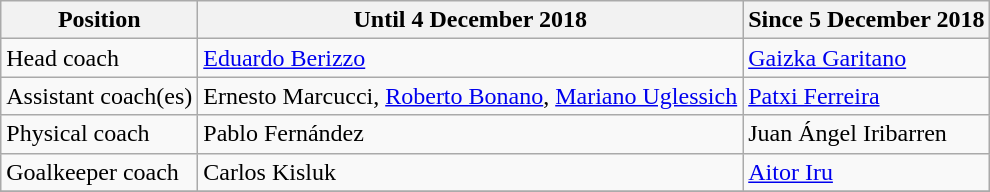<table class=wikitable>
<tr>
<th>Position</th>
<th>Until 4 December 2018</th>
<th>Since 5 December 2018</th>
</tr>
<tr>
<td>Head coach</td>
<td><a href='#'>Eduardo Berizzo</a></td>
<td><a href='#'>Gaizka Garitano</a></td>
</tr>
<tr>
<td>Assistant coach(es)</td>
<td>Ernesto Marcucci, <a href='#'>Roberto Bonano</a>, <a href='#'>Mariano Uglessich</a></td>
<td><a href='#'>Patxi Ferreira</a></td>
</tr>
<tr>
<td>Physical coach</td>
<td>Pablo Fernández</td>
<td>Juan Ángel Iribarren</td>
</tr>
<tr>
<td>Goalkeeper coach</td>
<td>Carlos Kisluk</td>
<td><a href='#'>Aitor Iru</a></td>
</tr>
<tr>
</tr>
</table>
